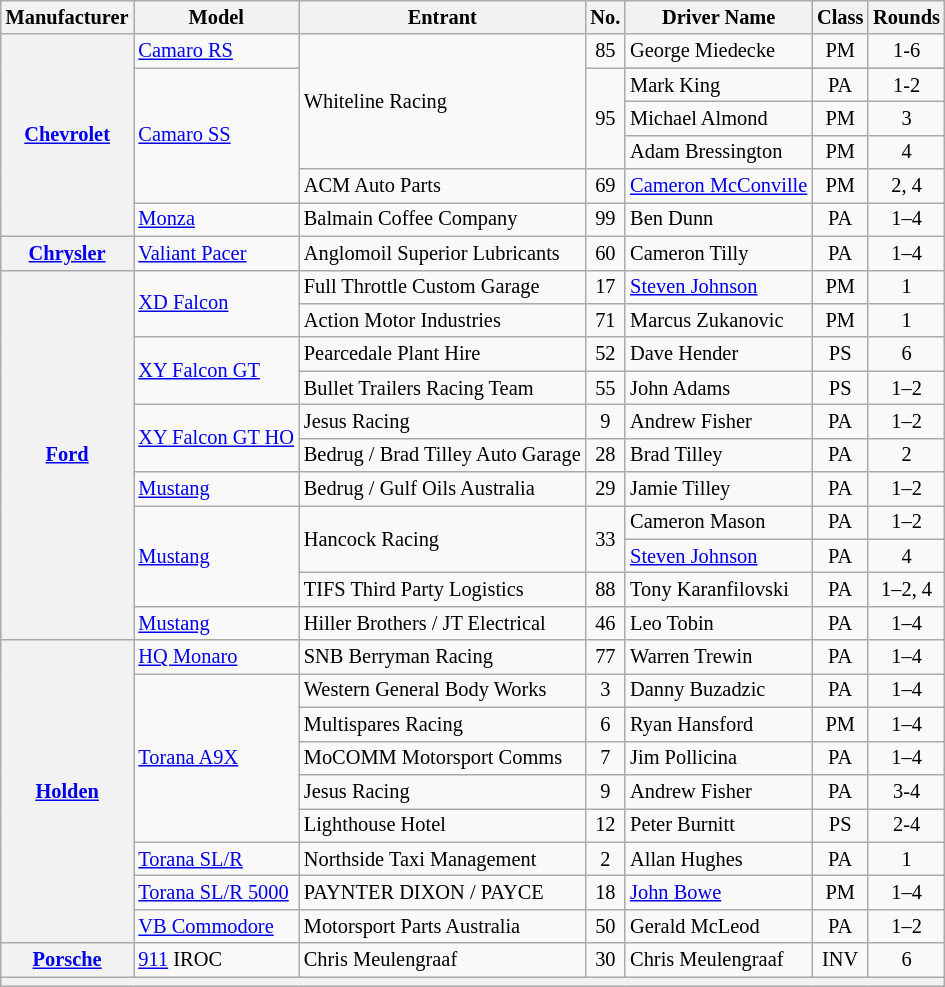<table class="wikitable" style=font-size:85%;>
<tr>
<th>Manufacturer</th>
<th>Model</th>
<th>Entrant</th>
<th>No.</th>
<th>Driver Name</th>
<th>Class</th>
<th>Rounds</th>
</tr>
<tr>
<th rowspan="7"><a href='#'>Chevrolet</a></th>
<td><a href='#'>Camaro RS</a></td>
<td rowspan="5">Whiteline Racing</td>
<td align=center>85</td>
<td> George Miedecke</td>
<td align=center>PM</td>
<td align=center>1-6</td>
</tr>
<tr>
<td rowspan="5"><a href='#'>Camaro SS</a></td>
<td rowspan="4" align="center">95</td>
</tr>
<tr>
<td> Mark King</td>
<td align=center>PA</td>
<td align=center>1-2</td>
</tr>
<tr>
<td> Michael Almond</td>
<td align=center>PM</td>
<td align=center>3</td>
</tr>
<tr>
<td> Adam Bressington</td>
<td align="center">PM</td>
<td align="center">4</td>
</tr>
<tr>
<td rowspan="1">ACM Auto Parts</td>
<td align="center">69</td>
<td> <a href='#'>Cameron McConville</a></td>
<td align="center">PM</td>
<td align="center">2, 4</td>
</tr>
<tr>
<td rowspan="1"><a href='#'>Monza</a></td>
<td>Balmain Coffee Company</td>
<td align="center">99</td>
<td> Ben Dunn</td>
<td align="center">PA</td>
<td align="center">1–4</td>
</tr>
<tr>
<th rowspan="1"><a href='#'>Chrysler</a></th>
<td rowspan="1"><a href='#'>Valiant Pacer</a></td>
<td>Anglomoil Superior Lubricants</td>
<td align="center">60</td>
<td> Cameron Tilly</td>
<td align="center">PA</td>
<td align="center">1–4</td>
</tr>
<tr>
<th rowspan="11"><a href='#'>Ford</a></th>
<td rowspan="2"><a href='#'>XD Falcon</a></td>
<td>Full Throttle Custom Garage</td>
<td align="center">17</td>
<td> <a href='#'>Steven Johnson</a></td>
<td align="center">PM</td>
<td align="center">1</td>
</tr>
<tr>
<td>Action Motor Industries</td>
<td align=center>71</td>
<td> Marcus Zukanovic</td>
<td align=center>PM</td>
<td align=center>1</td>
</tr>
<tr>
<td rowspan=2><a href='#'>XY Falcon GT</a></td>
<td>Pearcedale Plant Hire</td>
<td align=center>52</td>
<td> Dave Hender</td>
<td align=center>PS</td>
<td align=center>6 </td>
</tr>
<tr>
<td>Bullet Trailers Racing Team</td>
<td align=center>55</td>
<td> John Adams</td>
<td align=center>PS</td>
<td align=center>1–2</td>
</tr>
<tr>
<td rowspan=2><a href='#'>XY Falcon GT HO</a></td>
<td>Jesus Racing</td>
<td align=center>9</td>
<td> Andrew Fisher</td>
<td align=center>PA</td>
<td align=center>1–2</td>
</tr>
<tr>
<td>Bedrug / Brad Tilley Auto Garage</td>
<td align=center>28</td>
<td> Brad Tilley</td>
<td align=center>PA</td>
<td align=center>2</td>
</tr>
<tr>
<td rowspan=1><a href='#'>Mustang</a></td>
<td>Bedrug / Gulf Oils Australia</td>
<td align=center>29</td>
<td> Jamie Tilley</td>
<td align=center>PA</td>
<td align=center>1–2</td>
</tr>
<tr>
<td rowspan="3"><a href='#'>Mustang</a></td>
<td rowspan="2">Hancock Racing</td>
<td rowspan="2" align="center">33</td>
<td> Cameron Mason</td>
<td align=center>PA</td>
<td align=center>1–2</td>
</tr>
<tr>
<td> <a href='#'>Steven Johnson</a></td>
<td align=center>PA</td>
<td align=center>4</td>
</tr>
<tr>
<td>TIFS Third Party Logistics</td>
<td align="center">88</td>
<td> Tony Karanfilovski</td>
<td align="center">PA</td>
<td align="center">1–2, 4</td>
</tr>
<tr>
<td rowspan="1"><a href='#'>Mustang</a></td>
<td>Hiller Brothers / JT Electrical</td>
<td align="center">46</td>
<td> Leo Tobin</td>
<td align="center">PA</td>
<td align="center">1–4</td>
</tr>
<tr>
<th rowspan="9"><a href='#'>Holden</a></th>
<td rowspan="1"><a href='#'>HQ Monaro</a></td>
<td>SNB Berryman Racing</td>
<td align="center">77</td>
<td> Warren Trewin</td>
<td align="center">PA</td>
<td align="center">1–4</td>
</tr>
<tr>
<td rowspan="5"><a href='#'>Torana A9X</a></td>
<td>Western General Body Works</td>
<td align="center">3</td>
<td> Danny Buzadzic</td>
<td align="center">PA</td>
<td align="center">1–4</td>
</tr>
<tr>
<td>Multispares Racing</td>
<td align="center">6</td>
<td> Ryan Hansford</td>
<td align="center">PM</td>
<td align="center">1–4</td>
</tr>
<tr>
<td>MoCOMM Motorsport Comms</td>
<td align="center">7</td>
<td> Jim Pollicina</td>
<td align="center">PA</td>
<td align="center">1–4</td>
</tr>
<tr>
<td>Jesus Racing</td>
<td align="center">9</td>
<td> Andrew Fisher</td>
<td align="center">PA</td>
<td align="center">3-4</td>
</tr>
<tr>
<td>Lighthouse Hotel</td>
<td align="center">12</td>
<td> Peter Burnitt</td>
<td align="center">PS</td>
<td align="center">2-4</td>
</tr>
<tr>
<td rowspan=1><a href='#'>Torana SL/R</a></td>
<td>Northside Taxi Management</td>
<td align=center>2</td>
<td> Allan Hughes</td>
<td align=center>PA</td>
<td align=center>1</td>
</tr>
<tr>
<td rowspan=1><a href='#'>Torana SL/R 5000</a></td>
<td>PAYNTER DIXON / PAYCE</td>
<td align=center>18</td>
<td> <a href='#'>John Bowe</a></td>
<td align=center>PM</td>
<td align=center>1–4</td>
</tr>
<tr>
<td rowspan=1><a href='#'>VB Commodore</a></td>
<td>Motorsport Parts Australia</td>
<td align=center>50</td>
<td> Gerald McLeod</td>
<td align=center>PA</td>
<td align=center>1–2</td>
</tr>
<tr>
<th rowspan="1"><a href='#'>Porsche</a></th>
<td rowspan="1"><a href='#'>911</a> IROC</td>
<td>Chris Meulengraaf</td>
<td align="center">30</td>
<td> Chris Meulengraaf</td>
<td align="center">INV</td>
<td align="center">6 </td>
</tr>
<tr>
<th colspan=7></th>
</tr>
</table>
